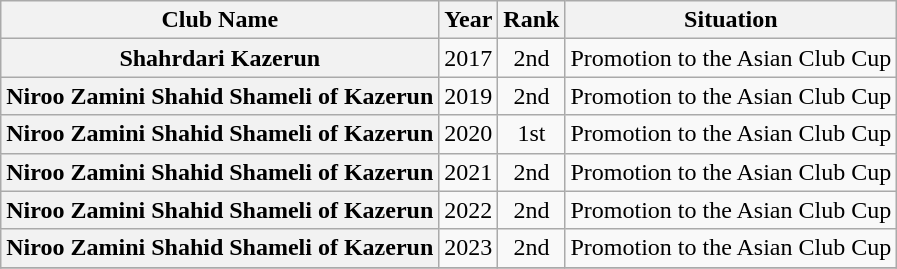<table class="wikitable" style="text-align: center;">
<tr>
<th rowspan=1>Club Name</th>
<th rowspan=1>Year</th>
<th rowspan=1>Rank</th>
<th rowspan=1>Situation</th>
</tr>
<tr>
<th>Shahrdari Kazerun</th>
<td>2017</td>
<td>2nd</td>
<td>Promotion to the Asian Club Cup</td>
</tr>
<tr>
<th>Niroo Zamini Shahid Shameli of Kazerun</th>
<td>2019</td>
<td>2nd</td>
<td>Promotion to the Asian Club Cup</td>
</tr>
<tr>
<th>Niroo Zamini Shahid Shameli of Kazerun</th>
<td>2020</td>
<td>1st</td>
<td>Promotion to the Asian Club Cup</td>
</tr>
<tr>
<th>Niroo Zamini Shahid Shameli of Kazerun</th>
<td>2021</td>
<td>2nd</td>
<td>Promotion to the Asian Club Cup</td>
</tr>
<tr>
<th>Niroo Zamini Shahid Shameli of Kazerun</th>
<td>2022</td>
<td>2nd</td>
<td>Promotion to the Asian Club Cup</td>
</tr>
<tr>
<th>Niroo Zamini Shahid Shameli of Kazerun</th>
<td>2023</td>
<td>2nd</td>
<td>Promotion to the Asian Club Cup</td>
</tr>
<tr>
</tr>
</table>
